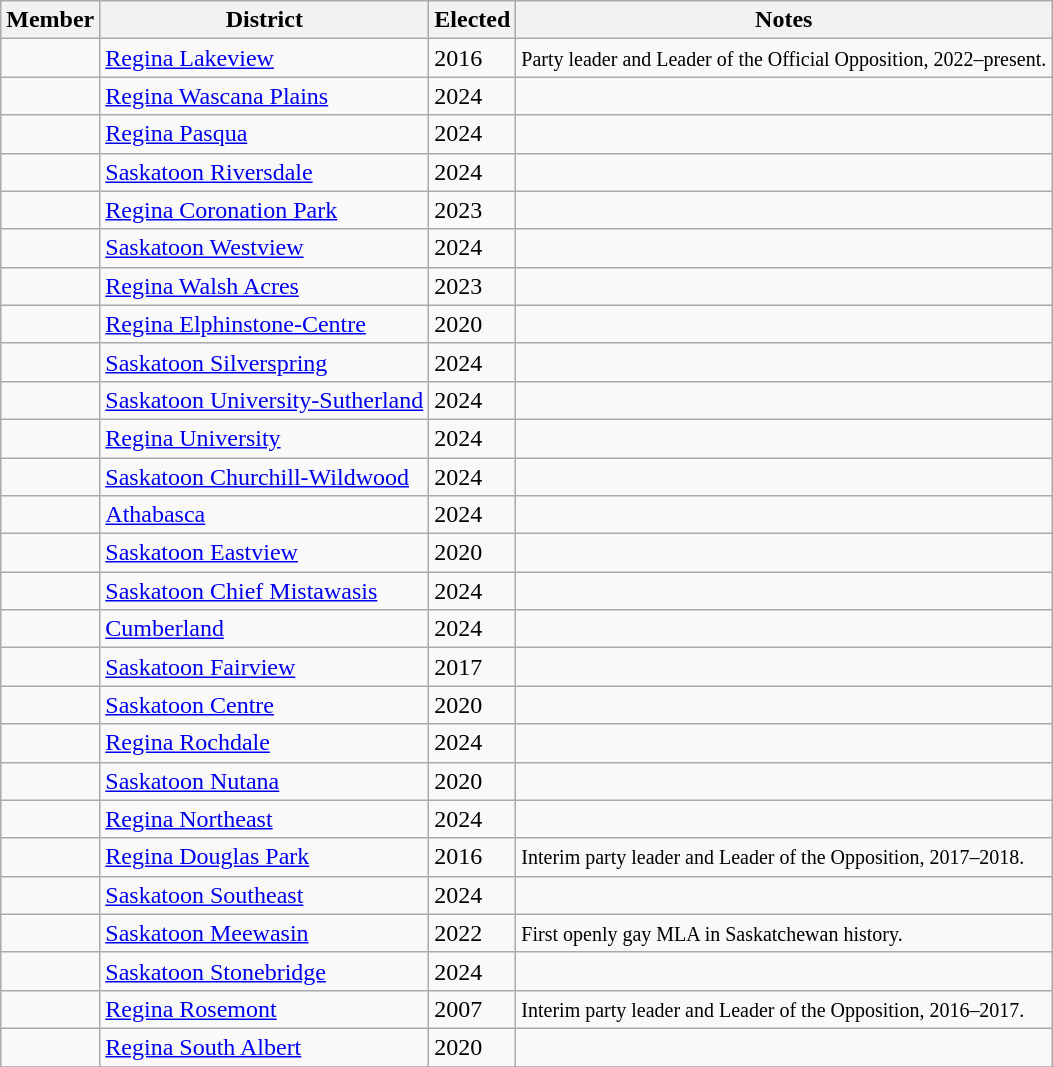<table class="wikitable sortable">
<tr>
<th>Member</th>
<th>District</th>
<th>Elected</th>
<th class=unsortable>Notes</th>
</tr>
<tr>
<td></td>
<td><a href='#'>Regina Lakeview</a></td>
<td>2016</td>
<td><small>Party leader and Leader of the Official Opposition, 2022–present.</small></td>
</tr>
<tr>
<td></td>
<td><a href='#'>Regina Wascana Plains</a></td>
<td>2024</td>
<td></td>
</tr>
<tr>
<td></td>
<td><a href='#'>Regina Pasqua</a></td>
<td>2024</td>
<td></td>
</tr>
<tr>
<td></td>
<td><a href='#'>Saskatoon Riversdale</a></td>
<td>2024</td>
<td></td>
</tr>
<tr>
<td></td>
<td><a href='#'>Regina Coronation Park</a></td>
<td>2023</td>
<td></td>
</tr>
<tr>
<td></td>
<td><a href='#'>Saskatoon Westview</a></td>
<td>2024</td>
<td></td>
</tr>
<tr>
<td></td>
<td><a href='#'>Regina Walsh Acres</a></td>
<td>2023</td>
<td></td>
</tr>
<tr>
<td></td>
<td><a href='#'>Regina Elphinstone-Centre</a></td>
<td>2020</td>
<td></td>
</tr>
<tr>
<td></td>
<td><a href='#'>Saskatoon Silverspring</a></td>
<td>2024</td>
<td></td>
</tr>
<tr>
<td></td>
<td><a href='#'>Saskatoon University-Sutherland</a></td>
<td>2024</td>
<td></td>
</tr>
<tr>
<td></td>
<td><a href='#'>Regina University</a></td>
<td>2024</td>
<td></td>
</tr>
<tr>
<td></td>
<td><a href='#'>Saskatoon Churchill-Wildwood</a></td>
<td>2024</td>
<td></td>
</tr>
<tr>
<td></td>
<td><a href='#'>Athabasca</a></td>
<td>2024</td>
<td></td>
</tr>
<tr>
<td></td>
<td><a href='#'>Saskatoon Eastview</a></td>
<td>2020</td>
<td></td>
</tr>
<tr>
<td></td>
<td><a href='#'>Saskatoon Chief Mistawasis</a></td>
<td>2024</td>
<td></td>
</tr>
<tr>
<td></td>
<td><a href='#'>Cumberland</a></td>
<td>2024</td>
<td></td>
</tr>
<tr>
<td></td>
<td><a href='#'>Saskatoon Fairview</a></td>
<td>2017</td>
<td></td>
</tr>
<tr>
<td></td>
<td><a href='#'>Saskatoon Centre</a></td>
<td>2020</td>
<td></td>
</tr>
<tr>
<td></td>
<td><a href='#'>Regina Rochdale</a></td>
<td>2024</td>
<td></td>
</tr>
<tr>
<td></td>
<td><a href='#'>Saskatoon Nutana</a></td>
<td>2020</td>
<td></td>
</tr>
<tr>
<td></td>
<td><a href='#'>Regina Northeast</a></td>
<td>2024</td>
<td></td>
</tr>
<tr>
<td></td>
<td><a href='#'>Regina Douglas Park</a></td>
<td>2016</td>
<td><small>Interim party leader and Leader of the Opposition, 2017–2018.</small></td>
</tr>
<tr>
<td></td>
<td><a href='#'>Saskatoon Southeast</a></td>
<td>2024</td>
<td></td>
</tr>
<tr>
<td></td>
<td><a href='#'>Saskatoon Meewasin</a></td>
<td>2022</td>
<td><small>First openly gay MLA in Saskatchewan history.</small></td>
</tr>
<tr>
<td></td>
<td><a href='#'>Saskatoon Stonebridge</a></td>
<td>2024</td>
<td></td>
</tr>
<tr>
<td></td>
<td><a href='#'>Regina Rosemont</a></td>
<td>2007</td>
<td><small>Interim party leader and Leader of the Opposition, 2016–2017.</small></td>
</tr>
<tr>
<td></td>
<td><a href='#'>Regina South Albert</a></td>
<td>2020</td>
<td></td>
</tr>
<tr>
</tr>
</table>
